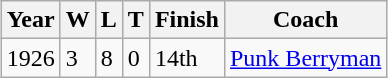<table class="wikitable" style="margin:1em auto;">
<tr>
<th>Year</th>
<th>W</th>
<th>L</th>
<th>T</th>
<th>Finish</th>
<th>Coach</th>
</tr>
<tr>
<td>1926</td>
<td>3</td>
<td>8</td>
<td>0</td>
<td>14th</td>
<td><a href='#'>Punk Berryman</a></td>
</tr>
</table>
